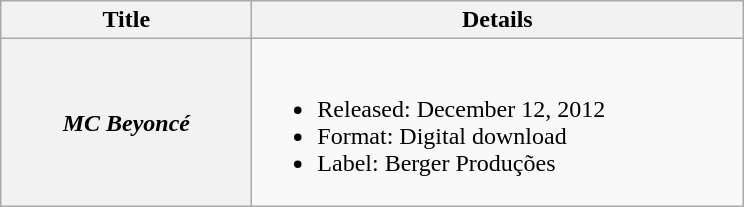<table class="wikitable plainrowheaders">
<tr>
<th style="width:10em;">Title</th>
<th style="width:20em;">Details</th>
</tr>
<tr>
<th scope="row"><em>MC Beyoncé</em></th>
<td><br><ul><li>Released: December 12, 2012</li><li>Format: Digital download</li><li>Label: Berger Produções</li></ul></td>
</tr>
</table>
